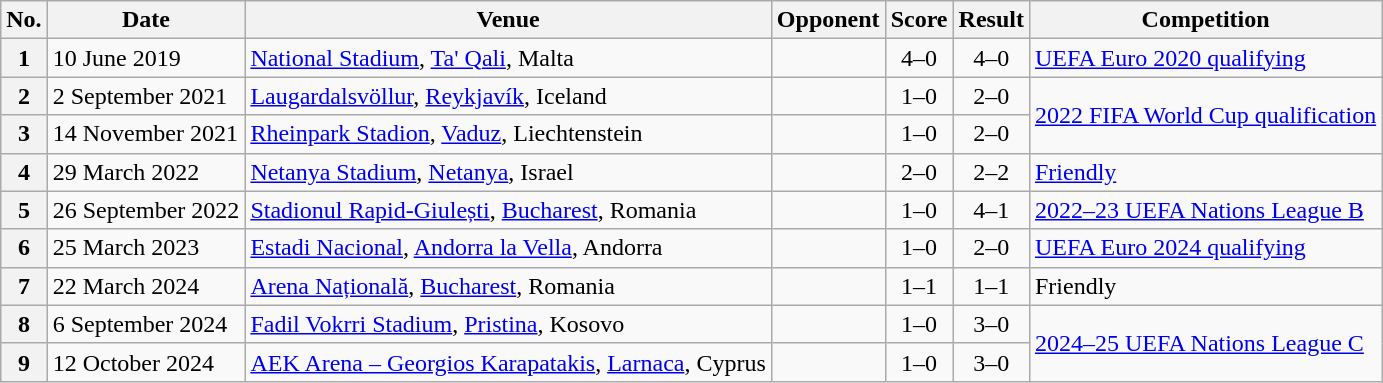<table class="wikitable sortable">
<tr>
<th scope="col">No.</th>
<th scope="col" data-sort-type="date">Date</th>
<th scope="col">Venue</th>
<th scope="col">Opponent</th>
<th scope="col">Score</th>
<th scope="col">Result</th>
<th scope="col">Competition</th>
</tr>
<tr>
<th align="center">1</th>
<td>10 June 2019</td>
<td><a href='#'>National Stadium</a>, <a href='#'>Ta' Qali</a>, Malta</td>
<td></td>
<td align="center">4–0</td>
<td align="center">4–0</td>
<td><a href='#'>UEFA Euro 2020 qualifying</a></td>
</tr>
<tr>
<th align="center">2</th>
<td>2 September 2021</td>
<td><a href='#'>Laugardalsvöllur</a>, <a href='#'>Reykjavík</a>, Iceland</td>
<td></td>
<td align="center">1–0</td>
<td align="center">2–0</td>
<td rowspan="2"><a href='#'>2022 FIFA World Cup qualification</a></td>
</tr>
<tr>
<th align="center">3</th>
<td>14 November 2021</td>
<td><a href='#'>Rheinpark Stadion</a>, <a href='#'>Vaduz</a>, Liechtenstein</td>
<td></td>
<td align="center">1–0</td>
<td align="center">2–0</td>
</tr>
<tr>
<th align="center">4</th>
<td>29 March 2022</td>
<td><a href='#'>Netanya Stadium</a>, <a href='#'>Netanya</a>, Israel</td>
<td></td>
<td align="center">2–0</td>
<td align="center">2–2</td>
<td><a href='#'>Friendly</a></td>
</tr>
<tr>
<th align="center">5</th>
<td>26 September 2022</td>
<td><a href='#'>Stadionul Rapid-Giulești</a>, <a href='#'>Bucharest</a>, Romania</td>
<td></td>
<td align="center">1–0</td>
<td align="center">4–1</td>
<td><a href='#'>2022–23 UEFA Nations League B</a></td>
</tr>
<tr>
<th align="center">6</th>
<td>25 March 2023</td>
<td><a href='#'>Estadi Nacional</a>, <a href='#'>Andorra la Vella</a>, Andorra</td>
<td></td>
<td align="center">1–0</td>
<td align="center">2–0</td>
<td><a href='#'>UEFA Euro 2024 qualifying</a></td>
</tr>
<tr>
<th align="center">7</th>
<td>22 March 2024</td>
<td><a href='#'>Arena Națională</a>, <a href='#'>Bucharest</a>, Romania</td>
<td></td>
<td align="center">1–1</td>
<td align="center">1–1</td>
<td>Friendly</td>
</tr>
<tr>
<th alin="center">8</th>
<td>6 September 2024</td>
<td><a href='#'>Fadil Vokrri Stadium</a>, <a href='#'>Pristina</a>, Kosovo</td>
<td></td>
<td align="center">1–0</td>
<td align="center">3–0</td>
<td rowspan="2"><a href='#'>2024–25 UEFA Nations League C</a></td>
</tr>
<tr>
<th alin="center">9</th>
<td>12 October 2024</td>
<td><a href='#'>AEK Arena – Georgios Karapatakis</a>, <a href='#'>Larnaca</a>, Cyprus</td>
<td></td>
<td align="center">1–0</td>
<td align="center">3–0</td>
</tr>
</table>
